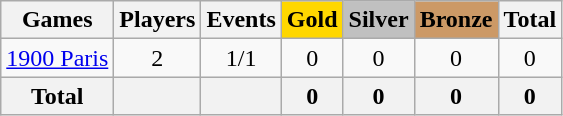<table class="wikitable sortable" style="text-align:center">
<tr>
<th>Games</th>
<th>Players</th>
<th>Events</th>
<th style="background-color:gold;">Gold</th>
<th style="background-color:silver;">Silver</th>
<th style="background-color:#c96;">Bronze</th>
<th>Total</th>
</tr>
<tr>
<td align=left><a href='#'>1900 Paris</a></td>
<td>2</td>
<td>1/1</td>
<td>0</td>
<td>0</td>
<td>0</td>
<td>0</td>
</tr>
<tr>
<th>Total</th>
<th></th>
<th></th>
<th>0</th>
<th>0</th>
<th>0</th>
<th>0</th>
</tr>
</table>
